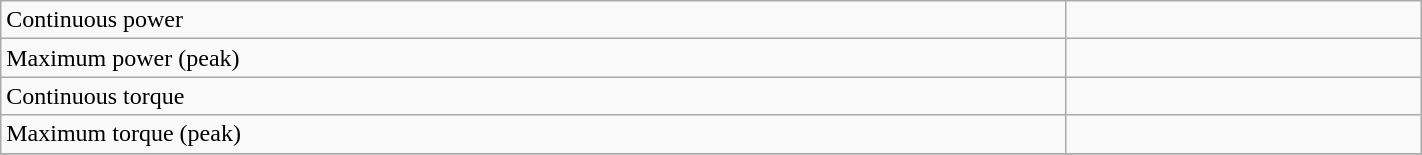<table class="wikitable" width="75%">
<tr>
<td width="75%">Continuous power</td>
<td align="center"></td>
</tr>
<tr>
<td width="75%">Maximum power (peak)</td>
<td align="center"></td>
</tr>
<tr>
<td width="75%">Continuous torque</td>
<td align="center"></td>
</tr>
<tr>
<td width="75%">Maximum torque (peak)</td>
<td align="center"></td>
</tr>
<tr>
</tr>
</table>
